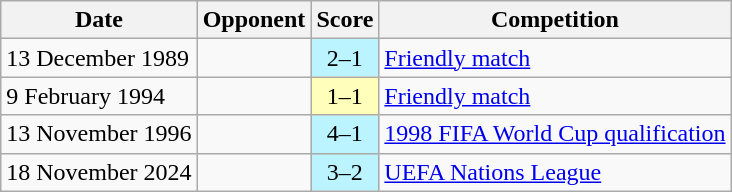<table class="wikitable">
<tr>
<th>Date</th>
<th>Opponent</th>
<th>Score</th>
<th>Competition</th>
</tr>
<tr>
<td>13 December 1989</td>
<td></td>
<td align="center" bgcolor=#bbf3ff>2–1</td>
<td><a href='#'>Friendly match</a></td>
</tr>
<tr>
<td>9 February 1994</td>
<td></td>
<td align="center" bgcolor=#ffffbb>1–1</td>
<td><a href='#'>Friendly match</a></td>
</tr>
<tr>
<td>13 November 1996</td>
<td></td>
<td align="center" bgcolor=#bbf3ff>4–1</td>
<td><a href='#'>1998 FIFA World Cup qualification</a></td>
</tr>
<tr>
<td>18 November 2024</td>
<td></td>
<td align="center" bgcolor=#bbf3ff>3–2</td>
<td><a href='#'>UEFA Nations League</a></td>
</tr>
</table>
